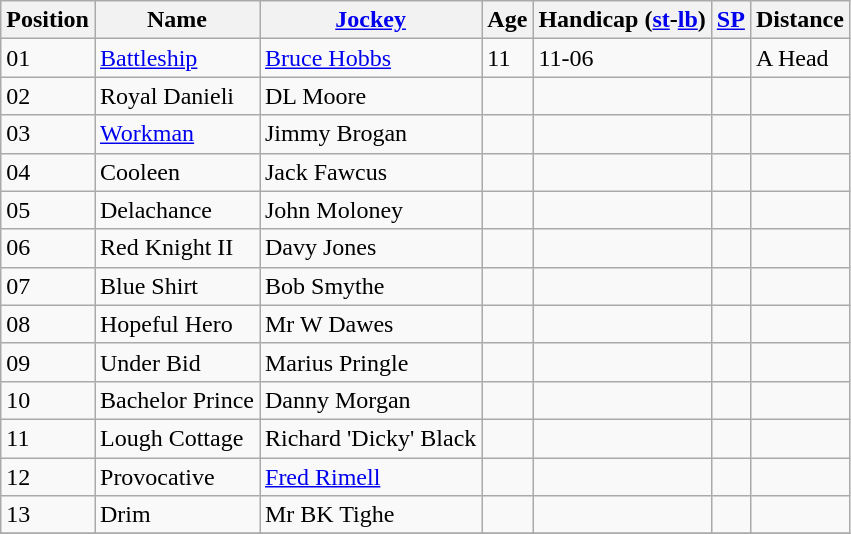<table class="wikitable sortable">
<tr>
<th>Position</th>
<th>Name</th>
<th><a href='#'>Jockey</a></th>
<th data-sort-type="number">Age</th>
<th>Handicap (<a href='#'>st</a>-<a href='#'>lb</a>)</th>
<th><a href='#'>SP</a></th>
<th>Distance</th>
</tr>
<tr>
<td>01</td>
<td><a href='#'>Battleship</a></td>
<td><a href='#'>Bruce Hobbs</a></td>
<td>11</td>
<td>11-06</td>
<td></td>
<td>A Head</td>
</tr>
<tr>
<td>02</td>
<td>Royal Danieli</td>
<td>DL Moore</td>
<td></td>
<td></td>
<td></td>
<td></td>
</tr>
<tr>
<td>03</td>
<td><a href='#'>Workman</a></td>
<td>Jimmy Brogan</td>
<td></td>
<td></td>
<td></td>
<td></td>
</tr>
<tr>
<td>04</td>
<td>Cooleen</td>
<td>Jack Fawcus</td>
<td></td>
<td></td>
<td></td>
<td></td>
</tr>
<tr>
<td>05</td>
<td>Delachance</td>
<td>John Moloney</td>
<td></td>
<td></td>
<td></td>
<td></td>
</tr>
<tr>
<td>06</td>
<td>Red Knight II</td>
<td>Davy Jones</td>
<td></td>
<td></td>
<td></td>
<td></td>
</tr>
<tr>
<td>07</td>
<td>Blue Shirt</td>
<td>Bob Smythe</td>
<td></td>
<td></td>
<td></td>
<td></td>
</tr>
<tr>
<td>08</td>
<td>Hopeful Hero</td>
<td>Mr W Dawes</td>
<td></td>
<td></td>
<td></td>
<td></td>
</tr>
<tr>
<td>09</td>
<td>Under Bid</td>
<td>Marius Pringle</td>
<td></td>
<td></td>
<td></td>
<td></td>
</tr>
<tr>
<td>10</td>
<td>Bachelor Prince</td>
<td>Danny Morgan</td>
<td></td>
<td></td>
<td></td>
<td></td>
</tr>
<tr>
<td>11</td>
<td>Lough Cottage</td>
<td>Richard 'Dicky' Black</td>
<td></td>
<td></td>
<td></td>
<td></td>
</tr>
<tr>
<td>12</td>
<td>Provocative</td>
<td><a href='#'>Fred Rimell</a></td>
<td></td>
<td></td>
<td></td>
<td></td>
</tr>
<tr>
<td>13</td>
<td>Drim</td>
<td>Mr BK Tighe</td>
<td></td>
<td></td>
<td></td>
<td></td>
</tr>
<tr>
</tr>
</table>
